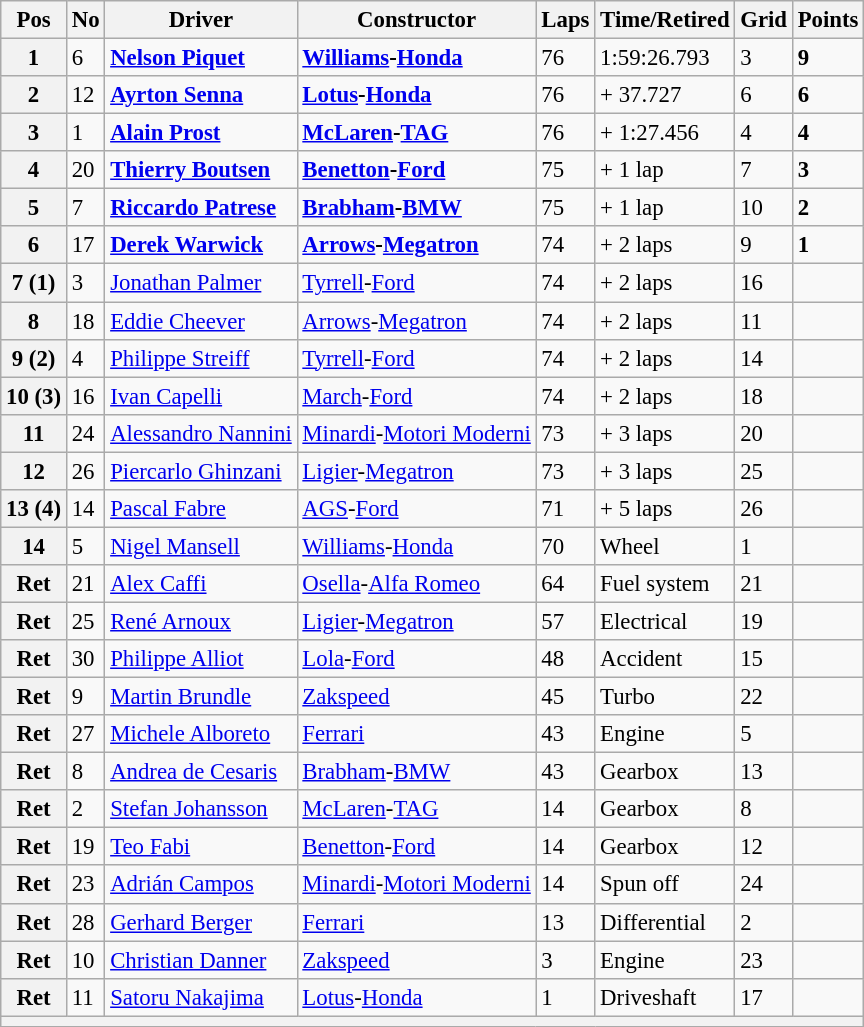<table class="wikitable sortable" style="font-size: 95%;">
<tr>
<th>Pos</th>
<th>No</th>
<th>Driver</th>
<th>Constructor</th>
<th>Laps</th>
<th>Time/Retired</th>
<th>Grid</th>
<th>Points</th>
</tr>
<tr>
<th>1</th>
<td>6</td>
<td> <strong><a href='#'>Nelson Piquet</a></strong></td>
<td><strong><a href='#'>Williams</a>-<a href='#'>Honda</a></strong></td>
<td>76</td>
<td>1:59:26.793</td>
<td>3</td>
<td><strong>9</strong></td>
</tr>
<tr>
<th>2</th>
<td>12</td>
<td> <strong><a href='#'>Ayrton Senna</a></strong></td>
<td><strong><a href='#'>Lotus</a>-<a href='#'>Honda</a></strong></td>
<td>76</td>
<td>+ 37.727</td>
<td>6</td>
<td><strong>6</strong></td>
</tr>
<tr>
<th>3</th>
<td>1</td>
<td> <strong><a href='#'>Alain Prost</a></strong></td>
<td><strong><a href='#'>McLaren</a>-<a href='#'>TAG</a></strong></td>
<td>76</td>
<td>+ 1:27.456</td>
<td>4</td>
<td><strong>4</strong></td>
</tr>
<tr>
<th>4</th>
<td>20</td>
<td> <strong><a href='#'>Thierry Boutsen</a></strong></td>
<td><strong><a href='#'>Benetton</a>-<a href='#'>Ford</a></strong></td>
<td>75</td>
<td>+ 1 lap</td>
<td>7</td>
<td><strong>3</strong></td>
</tr>
<tr>
<th>5</th>
<td>7</td>
<td> <strong><a href='#'>Riccardo Patrese</a></strong></td>
<td><strong><a href='#'>Brabham</a>-<a href='#'>BMW</a></strong></td>
<td>75</td>
<td>+ 1 lap</td>
<td>10</td>
<td><strong>2</strong></td>
</tr>
<tr>
<th>6</th>
<td>17</td>
<td> <strong><a href='#'>Derek Warwick</a></strong></td>
<td><strong><a href='#'>Arrows</a>-<a href='#'>Megatron</a></strong></td>
<td>74</td>
<td>+ 2 laps</td>
<td>9</td>
<td><strong>1</strong></td>
</tr>
<tr>
<th>7 (1)</th>
<td>3</td>
<td> <a href='#'>Jonathan Palmer</a></td>
<td><a href='#'>Tyrrell</a>-<a href='#'>Ford</a></td>
<td>74</td>
<td>+ 2 laps</td>
<td>16</td>
<td> </td>
</tr>
<tr>
<th>8</th>
<td>18</td>
<td> <a href='#'>Eddie Cheever</a></td>
<td><a href='#'>Arrows</a>-<a href='#'>Megatron</a></td>
<td>74</td>
<td>+ 2 laps</td>
<td>11</td>
<td> </td>
</tr>
<tr>
<th>9 (2)</th>
<td>4</td>
<td> <a href='#'>Philippe Streiff</a></td>
<td><a href='#'>Tyrrell</a>-<a href='#'>Ford</a></td>
<td>74</td>
<td>+ 2 laps</td>
<td>14</td>
<td> </td>
</tr>
<tr>
<th>10 (3)</th>
<td>16</td>
<td> <a href='#'>Ivan Capelli</a></td>
<td><a href='#'>March</a>-<a href='#'>Ford</a></td>
<td>74</td>
<td>+ 2 laps</td>
<td>18</td>
<td> </td>
</tr>
<tr>
<th>11</th>
<td>24</td>
<td> <a href='#'>Alessandro Nannini</a></td>
<td><a href='#'>Minardi</a>-<a href='#'>Motori Moderni</a></td>
<td>73</td>
<td>+ 3 laps</td>
<td>20</td>
<td> </td>
</tr>
<tr>
<th>12</th>
<td>26</td>
<td> <a href='#'>Piercarlo Ghinzani</a></td>
<td><a href='#'>Ligier</a>-<a href='#'>Megatron</a></td>
<td>73</td>
<td>+ 3 laps</td>
<td>25</td>
<td> </td>
</tr>
<tr>
<th>13 (4)</th>
<td>14</td>
<td> <a href='#'>Pascal Fabre</a></td>
<td><a href='#'>AGS</a>-<a href='#'>Ford</a></td>
<td>71</td>
<td>+ 5 laps</td>
<td>26</td>
<td> </td>
</tr>
<tr>
<th>14</th>
<td>5</td>
<td> <a href='#'>Nigel Mansell</a></td>
<td><a href='#'>Williams</a>-<a href='#'>Honda</a></td>
<td>70</td>
<td>Wheel</td>
<td>1</td>
<td> </td>
</tr>
<tr>
<th>Ret</th>
<td>21</td>
<td> <a href='#'>Alex Caffi</a></td>
<td><a href='#'>Osella</a>-<a href='#'>Alfa Romeo</a></td>
<td>64</td>
<td>Fuel system</td>
<td>21</td>
<td> </td>
</tr>
<tr>
<th>Ret</th>
<td>25</td>
<td> <a href='#'>René Arnoux</a></td>
<td><a href='#'>Ligier</a>-<a href='#'>Megatron</a></td>
<td>57</td>
<td>Electrical</td>
<td>19</td>
<td> </td>
</tr>
<tr>
<th>Ret</th>
<td>30</td>
<td> <a href='#'>Philippe Alliot</a></td>
<td><a href='#'>Lola</a>-<a href='#'>Ford</a></td>
<td>48</td>
<td>Accident</td>
<td>15</td>
<td> </td>
</tr>
<tr>
<th>Ret</th>
<td>9</td>
<td> <a href='#'>Martin Brundle</a></td>
<td><a href='#'>Zakspeed</a></td>
<td>45</td>
<td>Turbo</td>
<td>22</td>
<td> </td>
</tr>
<tr>
<th>Ret</th>
<td>27</td>
<td> <a href='#'>Michele Alboreto</a></td>
<td><a href='#'>Ferrari</a></td>
<td>43</td>
<td>Engine</td>
<td>5</td>
<td> </td>
</tr>
<tr>
<th>Ret</th>
<td>8</td>
<td> <a href='#'>Andrea de Cesaris</a></td>
<td><a href='#'>Brabham</a>-<a href='#'>BMW</a></td>
<td>43</td>
<td>Gearbox</td>
<td>13</td>
<td> </td>
</tr>
<tr>
<th>Ret</th>
<td>2</td>
<td> <a href='#'>Stefan Johansson</a></td>
<td><a href='#'>McLaren</a>-<a href='#'>TAG</a></td>
<td>14</td>
<td>Gearbox</td>
<td>8</td>
<td> </td>
</tr>
<tr>
<th>Ret</th>
<td>19</td>
<td> <a href='#'>Teo Fabi</a></td>
<td><a href='#'>Benetton</a>-<a href='#'>Ford</a></td>
<td>14</td>
<td>Gearbox</td>
<td>12</td>
<td> </td>
</tr>
<tr>
<th>Ret</th>
<td>23</td>
<td> <a href='#'>Adrián Campos</a></td>
<td><a href='#'>Minardi</a>-<a href='#'>Motori Moderni</a></td>
<td>14</td>
<td>Spun off</td>
<td>24</td>
<td> </td>
</tr>
<tr>
<th>Ret</th>
<td>28</td>
<td> <a href='#'>Gerhard Berger</a></td>
<td><a href='#'>Ferrari</a></td>
<td>13</td>
<td>Differential</td>
<td>2</td>
<td> </td>
</tr>
<tr>
<th>Ret</th>
<td>10</td>
<td> <a href='#'>Christian Danner</a></td>
<td><a href='#'>Zakspeed</a></td>
<td>3</td>
<td>Engine</td>
<td>23</td>
<td> </td>
</tr>
<tr>
<th>Ret</th>
<td>11</td>
<td> <a href='#'>Satoru Nakajima</a></td>
<td><a href='#'>Lotus</a>-<a href='#'>Honda</a></td>
<td>1</td>
<td>Driveshaft</td>
<td>17</td>
<td> </td>
</tr>
<tr>
<th colspan="8"></th>
</tr>
</table>
